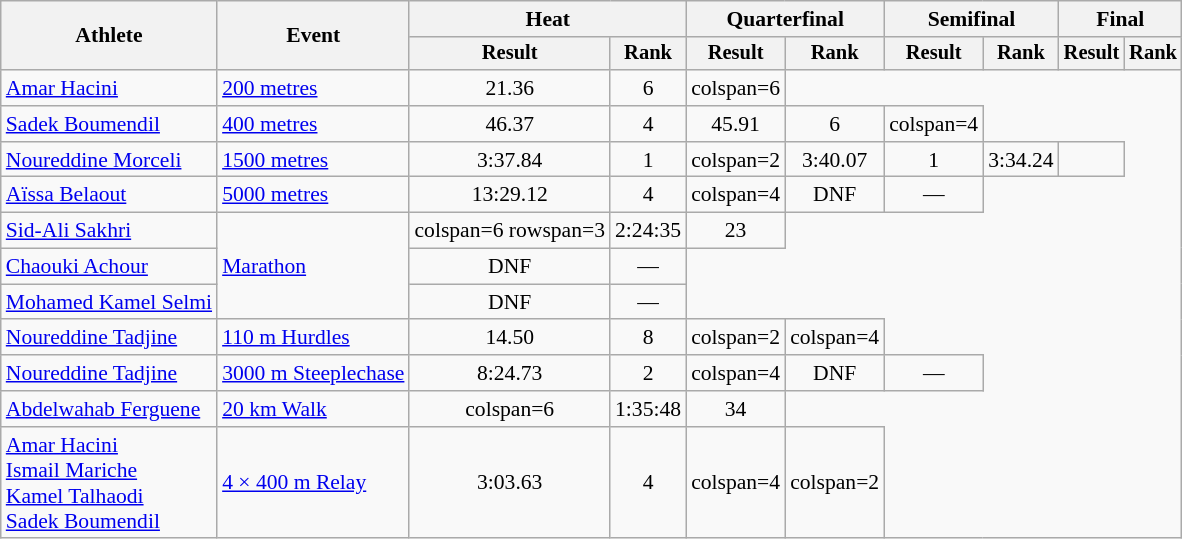<table class=wikitable style=font-size:90%>
<tr>
<th rowspan=2>Athlete</th>
<th rowspan=2>Event</th>
<th colspan=2>Heat</th>
<th colspan=2>Quarterfinal</th>
<th colspan=2>Semifinal</th>
<th colspan=2>Final</th>
</tr>
<tr style=font-size:95%>
<th>Result</th>
<th>Rank</th>
<th>Result</th>
<th>Rank</th>
<th>Result</th>
<th>Rank</th>
<th>Result</th>
<th>Rank</th>
</tr>
<tr align=center>
<td align=left><a href='#'>Amar Hacini</a></td>
<td align=left><a href='#'>200 metres</a></td>
<td>21.36</td>
<td>6</td>
<td>colspan=6 </td>
</tr>
<tr align=center>
<td align=left><a href='#'>Sadek Boumendil</a></td>
<td align=left><a href='#'>400 metres</a></td>
<td>46.37</td>
<td>4</td>
<td>45.91</td>
<td>6</td>
<td>colspan=4 </td>
</tr>
<tr align=center>
<td align=left><a href='#'>Noureddine Morceli</a></td>
<td align=left><a href='#'>1500 metres</a></td>
<td>3:37.84</td>
<td>1</td>
<td>colspan=2 </td>
<td>3:40.07</td>
<td>1</td>
<td>3:34.24</td>
<td></td>
</tr>
<tr align=center>
<td align=left><a href='#'>Aïssa Belaout</a></td>
<td align=left><a href='#'>5000 metres</a></td>
<td>13:29.12</td>
<td>4</td>
<td>colspan=4 </td>
<td>DNF</td>
<td>—</td>
</tr>
<tr align=center>
<td align=left><a href='#'>Sid-Ali Sakhri</a></td>
<td align=left rowspan=3><a href='#'>Marathon</a></td>
<td>colspan=6 rowspan=3 </td>
<td>2:24:35</td>
<td>23</td>
</tr>
<tr align=center>
<td align=left><a href='#'>Chaouki Achour</a></td>
<td>DNF</td>
<td>—</td>
</tr>
<tr align=center>
<td align=left><a href='#'>Mohamed Kamel Selmi</a></td>
<td>DNF</td>
<td>—</td>
</tr>
<tr align=center>
<td align=left><a href='#'>Noureddine Tadjine</a></td>
<td align=left><a href='#'>110 m Hurdles</a></td>
<td>14.50</td>
<td>8</td>
<td>colspan=2 </td>
<td>colspan=4 </td>
</tr>
<tr align=center>
<td align=left><a href='#'>Noureddine Tadjine</a></td>
<td align=left><a href='#'>3000 m Steeplechase</a></td>
<td>8:24.73</td>
<td>2</td>
<td>colspan=4 </td>
<td>DNF</td>
<td>—</td>
</tr>
<tr align=center>
<td align=left><a href='#'>Abdelwahab Ferguene</a></td>
<td align=left><a href='#'>20 km Walk</a></td>
<td>colspan=6 </td>
<td>1:35:48</td>
<td>34</td>
</tr>
<tr align=center>
<td align=left><a href='#'>Amar Hacini</a><br><a href='#'>Ismail Mariche</a><br><a href='#'>Kamel Talhaodi</a><br><a href='#'>Sadek Boumendil</a></td>
<td align=left><a href='#'>4 × 400 m Relay</a></td>
<td>3:03.63</td>
<td>4</td>
<td>colspan=4 </td>
<td>colspan=2 </td>
</tr>
</table>
